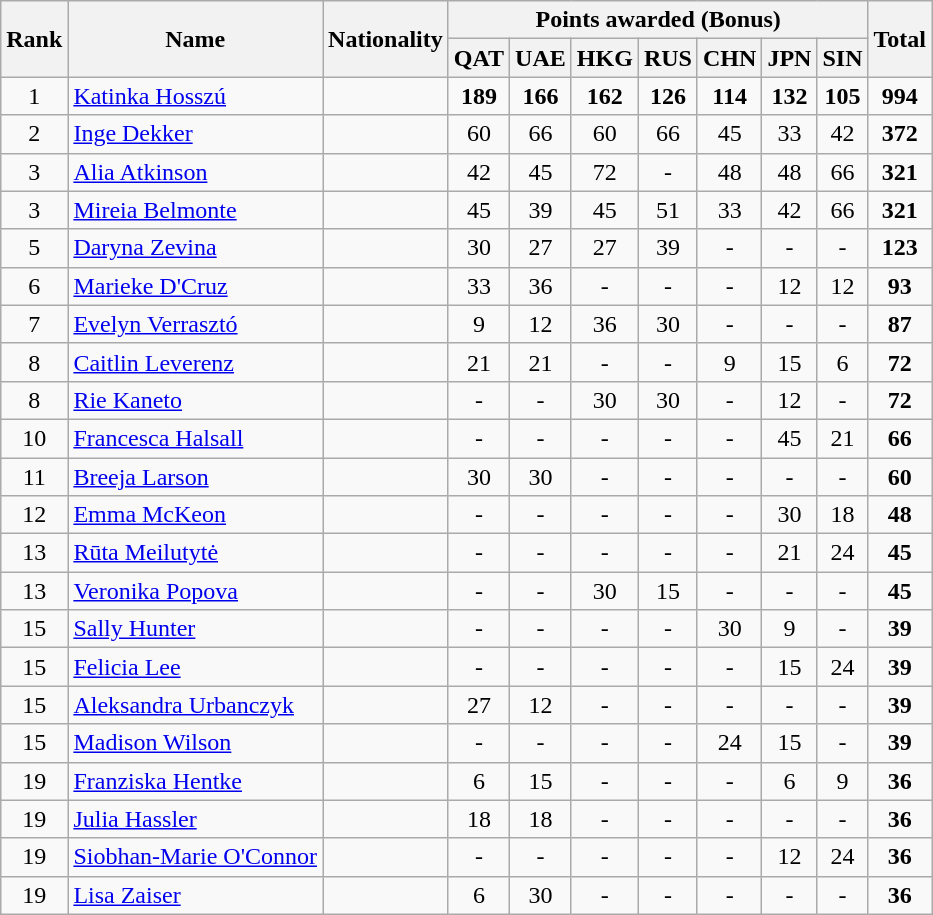<table class="wikitable" style="text-align:center;">
<tr>
<th rowspan="2">Rank</th>
<th rowspan="2">Name</th>
<th rowspan="2">Nationality</th>
<th colspan="7">Points awarded (Bonus)</th>
<th rowspan="2">Total</th>
</tr>
<tr>
<th>QAT</th>
<th>UAE</th>
<th>HKG</th>
<th>RUS</th>
<th>CHN</th>
<th>JPN</th>
<th>SIN</th>
</tr>
<tr>
<td>1</td>
<td style="text-align:left;"><a href='#'>Katinka Hosszú</a></td>
<td style="text-align:left;"></td>
<td><strong>189</strong></td>
<td><strong>166</strong></td>
<td><strong>162</strong></td>
<td><strong>126</strong></td>
<td><strong>114</strong></td>
<td><strong>132</strong></td>
<td><strong>105</strong></td>
<td><strong>994</strong></td>
</tr>
<tr>
<td>2</td>
<td style="text-align:left;"><a href='#'>Inge Dekker</a></td>
<td style="text-align:left;"></td>
<td>60</td>
<td>66</td>
<td>60</td>
<td>66</td>
<td>45</td>
<td>33</td>
<td>42</td>
<td><strong>372</strong></td>
</tr>
<tr>
<td>3</td>
<td style="text-align:left;"><a href='#'>Alia Atkinson</a></td>
<td style="text-align:left;"></td>
<td>42</td>
<td>45</td>
<td>72</td>
<td>-</td>
<td>48</td>
<td>48</td>
<td>66</td>
<td><strong>321</strong></td>
</tr>
<tr>
<td>3</td>
<td style="text-align:left;"><a href='#'>Mireia Belmonte</a></td>
<td style="text-align:left;"></td>
<td>45</td>
<td>39</td>
<td>45</td>
<td>51</td>
<td>33</td>
<td>42</td>
<td>66</td>
<td><strong>321</strong></td>
</tr>
<tr>
<td>5</td>
<td style="text-align:left;"><a href='#'>Daryna Zevina</a></td>
<td style="text-align:left;"></td>
<td>30</td>
<td>27</td>
<td>27</td>
<td>39</td>
<td>-</td>
<td>-</td>
<td>-</td>
<td><strong>123</strong></td>
</tr>
<tr>
<td>6</td>
<td style="text-align:left;"><a href='#'>Marieke D'Cruz</a></td>
<td style="text-align:left;"></td>
<td>33</td>
<td>36</td>
<td>-</td>
<td>-</td>
<td>-</td>
<td>12</td>
<td>12</td>
<td><strong>93</strong></td>
</tr>
<tr>
<td>7</td>
<td style="text-align:left;"><a href='#'>Evelyn Verrasztó</a></td>
<td style="text-align:left;"></td>
<td>9</td>
<td>12</td>
<td>36</td>
<td>30</td>
<td>-</td>
<td>-</td>
<td>-</td>
<td><strong>87</strong></td>
</tr>
<tr>
<td>8</td>
<td style="text-align:left;"><a href='#'>Caitlin Leverenz</a></td>
<td style="text-align:left;"></td>
<td>21</td>
<td>21</td>
<td>-</td>
<td>-</td>
<td>9</td>
<td>15</td>
<td>6</td>
<td><strong>72</strong></td>
</tr>
<tr>
<td>8</td>
<td style="text-align:left;"><a href='#'>Rie Kaneto</a></td>
<td style="text-align:left;"></td>
<td>-</td>
<td>-</td>
<td>30</td>
<td>30</td>
<td>-</td>
<td>12</td>
<td>-</td>
<td><strong>72</strong></td>
</tr>
<tr>
<td>10</td>
<td style="text-align:left;"><a href='#'>Francesca Halsall</a></td>
<td style="text-align:left;"></td>
<td>-</td>
<td>-</td>
<td>-</td>
<td>-</td>
<td>-</td>
<td>45</td>
<td>21</td>
<td><strong>66</strong></td>
</tr>
<tr>
<td>11</td>
<td style="text-align:left;"><a href='#'>Breeja Larson</a></td>
<td style="text-align:left;"></td>
<td>30</td>
<td>30</td>
<td>-</td>
<td>-</td>
<td>-</td>
<td>-</td>
<td>-</td>
<td><strong>60</strong></td>
</tr>
<tr>
<td>12</td>
<td style="text-align:left;"><a href='#'>Emma McKeon</a></td>
<td style="text-align:left;"></td>
<td>-</td>
<td>-</td>
<td>-</td>
<td>-</td>
<td>-</td>
<td>30</td>
<td>18</td>
<td><strong>48</strong></td>
</tr>
<tr>
<td>13</td>
<td style="text-align:left;"><a href='#'>Rūta Meilutytė</a></td>
<td style="text-align:left;"></td>
<td>-</td>
<td>-</td>
<td>-</td>
<td>-</td>
<td>-</td>
<td>21</td>
<td>24</td>
<td><strong>45</strong></td>
</tr>
<tr>
<td>13</td>
<td style="text-align:left;"><a href='#'>Veronika Popova</a></td>
<td style="text-align:left;"></td>
<td>-</td>
<td>-</td>
<td>30</td>
<td>15</td>
<td>-</td>
<td>-</td>
<td>-</td>
<td><strong>45</strong></td>
</tr>
<tr>
<td>15</td>
<td style="text-align:left;"><a href='#'>Sally Hunter</a></td>
<td style="text-align:left;"></td>
<td>-</td>
<td>-</td>
<td>-</td>
<td>-</td>
<td>30</td>
<td>9</td>
<td>-</td>
<td><strong>39</strong></td>
</tr>
<tr>
<td>15</td>
<td style="text-align:left;"><a href='#'>Felicia Lee</a></td>
<td style="text-align:left;"></td>
<td>-</td>
<td>-</td>
<td>-</td>
<td>-</td>
<td>-</td>
<td>15</td>
<td>24</td>
<td><strong>39</strong></td>
</tr>
<tr>
<td>15</td>
<td style="text-align:left;"><a href='#'>Aleksandra Urbanczyk</a></td>
<td style="text-align:left;"></td>
<td>27</td>
<td>12</td>
<td>-</td>
<td>-</td>
<td>-</td>
<td>-</td>
<td>-</td>
<td><strong>39</strong></td>
</tr>
<tr>
<td>15</td>
<td style="text-align:left;"><a href='#'>Madison Wilson</a></td>
<td style="text-align:left;"></td>
<td>-</td>
<td>-</td>
<td>-</td>
<td>-</td>
<td>24</td>
<td>15</td>
<td>-</td>
<td><strong>39</strong></td>
</tr>
<tr>
<td>19</td>
<td style="text-align:left;"><a href='#'>Franziska Hentke</a></td>
<td style="text-align:left;"></td>
<td>6</td>
<td>15</td>
<td>-</td>
<td>-</td>
<td>-</td>
<td>6</td>
<td>9</td>
<td><strong>36</strong></td>
</tr>
<tr>
<td>19</td>
<td style="text-align:left;"><a href='#'>Julia Hassler</a></td>
<td style="text-align:left;"></td>
<td>18</td>
<td>18</td>
<td>-</td>
<td>-</td>
<td>-</td>
<td>-</td>
<td>-</td>
<td><strong>36</strong></td>
</tr>
<tr>
<td>19</td>
<td style="text-align:left;"><a href='#'>Siobhan-Marie O'Connor</a></td>
<td style="text-align:left;"></td>
<td>-</td>
<td>-</td>
<td>-</td>
<td>-</td>
<td>-</td>
<td>12</td>
<td>24</td>
<td><strong>36</strong></td>
</tr>
<tr>
<td>19</td>
<td style="text-align:left;"><a href='#'>Lisa Zaiser</a></td>
<td style="text-align:left;"></td>
<td>6</td>
<td>30</td>
<td>-</td>
<td>-</td>
<td>-</td>
<td>-</td>
<td>-</td>
<td><strong>36</strong></td>
</tr>
</table>
